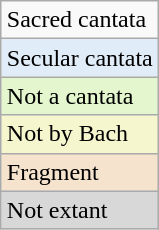<table class="wikitable" style="float: right; margin-right: 0; margin-left: 0;">
<tr>
<td>Sacred cantata</td>
</tr>
<tr style="background: #E0ECF8;">
<td>Secular cantata</td>
</tr>
<tr style="background: #E3F6CE;">
<td>Not a cantata</td>
</tr>
<tr style="background: #F5F6CE;">
<td>Not by Bach</td>
</tr>
<tr style="background: #F6E3CE;">
<td>Fragment</td>
</tr>
<tr style="background: #D8D8D8;">
<td>Not extant</td>
</tr>
</table>
